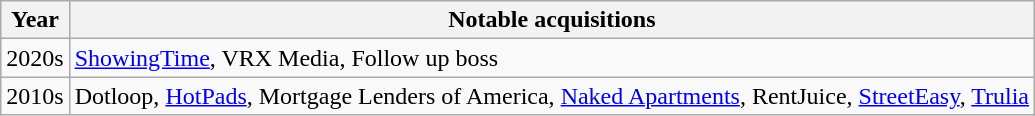<table class="wikitable">
<tr>
<th>Year</th>
<th>Notable acquisitions</th>
</tr>
<tr>
<td>2020s</td>
<td><a href='#'>ShowingTime</a>, VRX Media, Follow up boss</td>
</tr>
<tr>
<td>2010s</td>
<td>Dotloop, <a href='#'>HotPads</a>, Mortgage Lenders of America, <a href='#'>Naked Apartments</a>, RentJuice, <a href='#'>StreetEasy</a>, <a href='#'>Trulia</a></td>
</tr>
</table>
